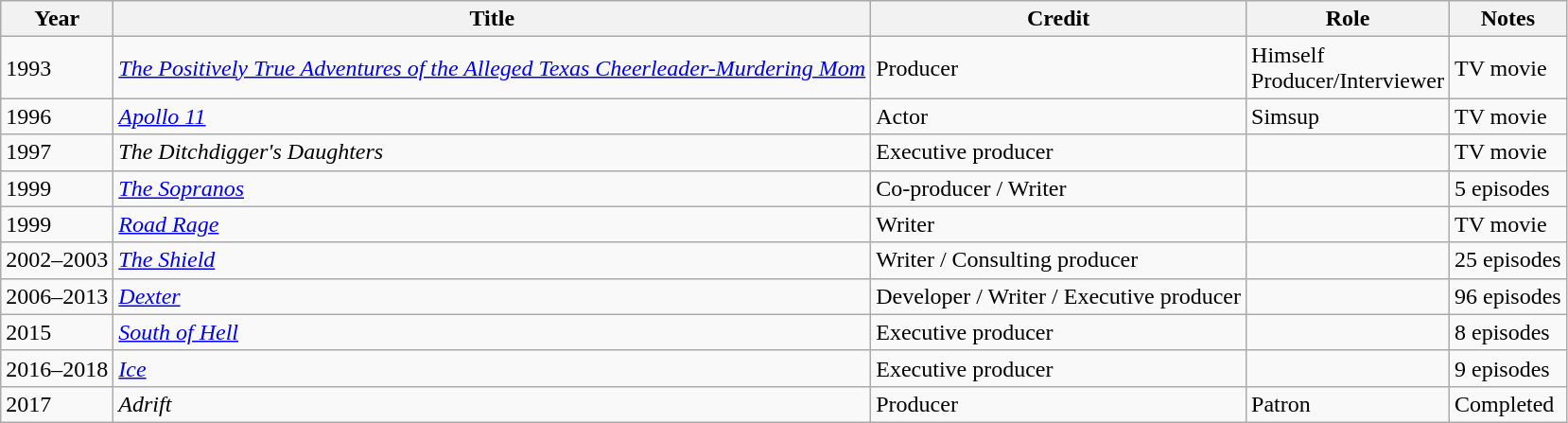<table class="wikitable sortable">
<tr>
<th>Year</th>
<th>Title</th>
<th>Credit</th>
<th>Role</th>
<th>Notes</th>
</tr>
<tr>
<td>1993</td>
<td><em><a href='#'>The Positively True Adventures of the Alleged Texas Cheerleader-Murdering Mom</a></em></td>
<td>Producer</td>
<td>Himself <br> Producer/Interviewer</td>
<td>TV movie</td>
</tr>
<tr>
<td>1996</td>
<td><em><a href='#'>Apollo 11</a></em></td>
<td>Actor</td>
<td>Simsup</td>
<td>TV movie</td>
</tr>
<tr>
<td>1997</td>
<td><em>The Ditchdigger's Daughters</em></td>
<td>Executive producer</td>
<td></td>
<td>TV movie</td>
</tr>
<tr>
<td>1999</td>
<td><em><a href='#'>The Sopranos</a></em></td>
<td>Co-producer / Writer</td>
<td></td>
<td>5 episodes</td>
</tr>
<tr>
<td>1999</td>
<td><em><a href='#'>Road Rage</a></em></td>
<td>Writer</td>
<td></td>
<td>TV movie</td>
</tr>
<tr>
<td>2002–2003</td>
<td><em><a href='#'>The Shield</a></em></td>
<td>Writer / Consulting producer</td>
<td></td>
<td>25 episodes</td>
</tr>
<tr>
<td>2006–2013</td>
<td><em><a href='#'>Dexter</a></em></td>
<td>Developer / Writer / Executive producer</td>
<td></td>
<td>96 episodes</td>
</tr>
<tr>
<td>2015</td>
<td><em><a href='#'>South of Hell</a></em></td>
<td>Executive producer</td>
<td></td>
<td>8 episodes</td>
</tr>
<tr>
<td>2016–2018</td>
<td><em><a href='#'>Ice</a></em></td>
<td>Executive producer</td>
<td></td>
<td>9 episodes</td>
</tr>
<tr>
<td>2017</td>
<td><em>Adrift</em></td>
<td>Producer</td>
<td>Patron</td>
<td>Completed</td>
</tr>
</table>
